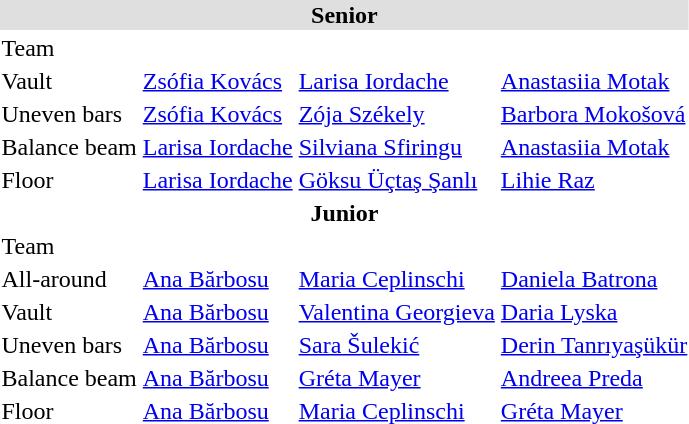<table>
<tr bgcolor="DFDFDF">
<th colspan="4">Senior</th>
</tr>
<tr>
<td>Team<br></td>
<td><br></td>
<td><br></td>
<td><br></td>
</tr>
<tr>
<td>Vault<br></td>
<td> <a href='#'>Zsófia Kovács</a></td>
<td> <a href='#'>Larisa Iordache</a></td>
<td> <a href='#'>Anastasiia Motak</a></td>
</tr>
<tr>
<td>Uneven bars<br></td>
<td> <a href='#'>Zsófia Kovács</a></td>
<td> <a href='#'>Zója Székely</a></td>
<td> <a href='#'>Barbora Mokošová</a></td>
</tr>
<tr>
<td>Balance beam<br></td>
<td> <a href='#'>Larisa Iordache</a></td>
<td> <a href='#'>Silviana Sfiringu</a></td>
<td> <a href='#'>Anastasiia Motak</a></td>
</tr>
<tr>
<td>Floor<br></td>
<td> <a href='#'>Larisa Iordache</a></td>
<td> <a href='#'>Göksu Üçtaş Şanlı</a></td>
<td> <a href='#'>Lihie Raz</a></td>
</tr>
<tr>
<th colspan="4">Junior</th>
</tr>
<tr>
<td>Team<br></td>
<td><br></td>
<td><br></td>
<td><br></td>
</tr>
<tr>
<td>All-around<br></td>
<td> <a href='#'>Ana Bărbosu</a></td>
<td> <a href='#'>Maria Ceplinschi</a></td>
<td> <a href='#'>Daniela Batrona</a></td>
</tr>
<tr>
<td>Vault<br></td>
<td> <a href='#'>Ana Bărbosu</a></td>
<td> <a href='#'>Valentina Georgieva</a></td>
<td> <a href='#'>Daria Lyska</a></td>
</tr>
<tr>
<td>Uneven bars<br></td>
<td> <a href='#'>Ana Bărbosu</a></td>
<td> <a href='#'>Sara Šulekić</a></td>
<td> <a href='#'>Derin Tanrıyaşükür</a></td>
</tr>
<tr>
<td>Balance beam<br></td>
<td> <a href='#'>Ana Bărbosu</a></td>
<td> <a href='#'>Gréta Mayer</a></td>
<td> <a href='#'>Andreea Preda</a></td>
</tr>
<tr>
<td>Floor<br></td>
<td> <a href='#'>Ana Bărbosu</a></td>
<td> <a href='#'>Maria Ceplinschi</a></td>
<td> <a href='#'>Gréta Mayer</a></td>
</tr>
</table>
